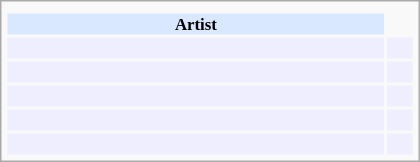<table class="infobox" style="width: 25em; text-align: center; font-size: 70%; vertical-align: middle;">
<tr>
<td colspan="3" style="text-align:center;"></td>
</tr>
<tr style="background:#d9e8ff; text-align:center;">
<th style="vertical-align: middle;">Artist</th>
</tr>
<tr style="background:#eef;">
<td style="text-align:center;"><br></td>
<td></td>
</tr>
<tr style="background:#eef;">
<td style="text-align:center;"><br></td>
<td></td>
</tr>
<tr style="background:#eef;">
<td style="text-align:center;"><br></td>
<td></td>
</tr>
<tr style="background:#eef;">
<td style="text-align:center;"><br></td>
<td></td>
</tr>
<tr style="background:#eef;">
<td style="text-align:center;"><br></td>
<td></td>
</tr>
</table>
